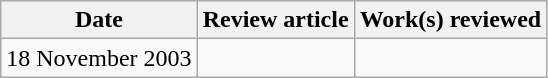<table class='wikitable sortable'>
<tr>
<th>Date</th>
<th class='unsortable'>Review article</th>
<th class='unsortable'>Work(s) reviewed</th>
</tr>
<tr>
<td>18 November 2003</td>
<td></td>
<td></td>
</tr>
</table>
